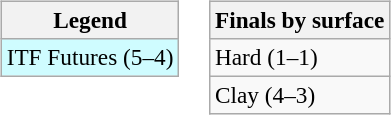<table>
<tr style="vertical-align:top">
<td><br><table class="wikitable" style=font-size:97%>
<tr>
<th>Legend</th>
</tr>
<tr style="background:#cffcff;">
<td>ITF Futures (5–4)</td>
</tr>
</table>
</td>
<td><br><table class="wikitable" style=font-size:97%>
<tr>
<th>Finals by surface</th>
</tr>
<tr>
<td>Hard (1–1)</td>
</tr>
<tr>
<td>Clay (4–3)</td>
</tr>
</table>
</td>
</tr>
</table>
